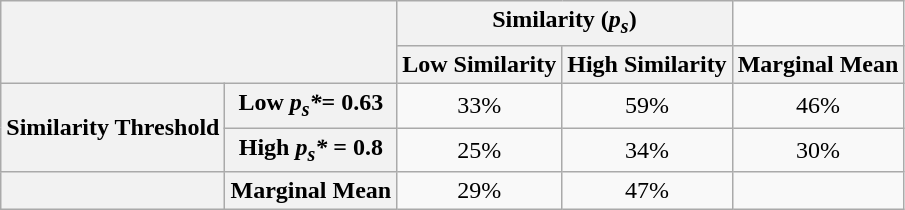<table class="wikitable" style="text-align: center">
<tr>
<th colspan="2" rowspan="2"></th>
<th colspan="2">Similarity (<em>p<sub>s</sub></em>)</th>
</tr>
<tr>
<th>Low Similarity</th>
<th>High Similarity</th>
<th>Marginal Mean</th>
</tr>
<tr>
<th rowspan="2">Similarity Threshold</th>
<th>Low <em>p<sub>s</sub>*</em>= 0.63</th>
<td>33%</td>
<td>59%</td>
<td>46%</td>
</tr>
<tr>
<th>High <em>p<sub>s</sub>*</em> = 0.8</th>
<td>25%</td>
<td>34%</td>
<td>30%</td>
</tr>
<tr>
<th></th>
<th>Marginal Mean</th>
<td>29%</td>
<td>47%</td>
<td></td>
</tr>
</table>
